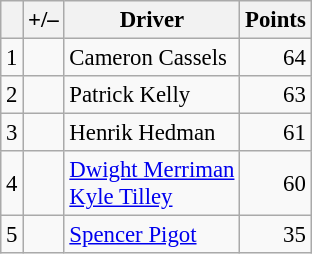<table class="wikitable" style="font-size: 95%;">
<tr>
<th scope="col"></th>
<th scope="col">+/–</th>
<th scope="col">Driver</th>
<th scope="col">Points</th>
</tr>
<tr>
<td align=center>1</td>
<td align="left"></td>
<td> Cameron Cassels</td>
<td align=right>64</td>
</tr>
<tr>
<td align=center>2</td>
<td align="left"></td>
<td> Patrick Kelly</td>
<td align=right>63</td>
</tr>
<tr>
<td align=center>3</td>
<td align="left"></td>
<td> Henrik Hedman</td>
<td align=right>61</td>
</tr>
<tr>
<td align=center>4</td>
<td align="left"></td>
<td> <a href='#'>Dwight Merriman</a><br> <a href='#'>Kyle Tilley</a></td>
<td align=right>60</td>
</tr>
<tr>
<td align=center>5</td>
<td align="left"></td>
<td> <a href='#'>Spencer Pigot</a></td>
<td align=right>35</td>
</tr>
</table>
